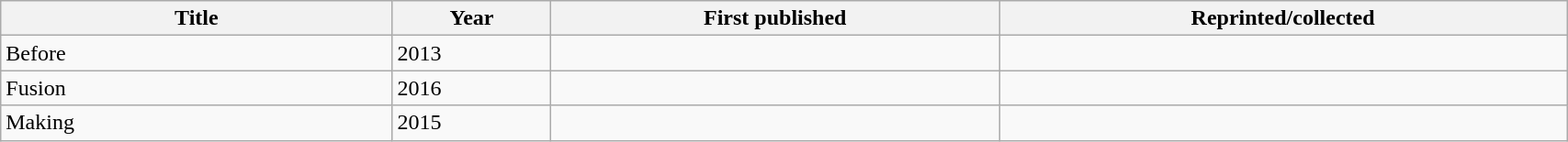<table class='wikitable sortable' width='90%'>
<tr>
<th width=25%>Title</th>
<th>Year</th>
<th>First published</th>
<th>Reprinted/collected</th>
</tr>
<tr>
<td>Before</td>
<td>2013</td>
<td></td>
<td></td>
</tr>
<tr>
<td>Fusion</td>
<td>2016</td>
<td></td>
<td></td>
</tr>
<tr>
<td>Making</td>
<td>2015</td>
<td></td>
<td></td>
</tr>
</table>
